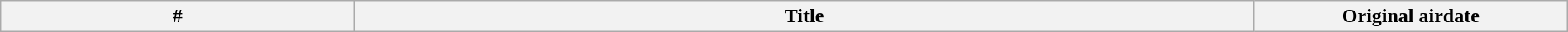<table class="wikitable plainrowheaders"  style="width:100%; background:#fff;">
<tr>
<th>#</th>
<th>Title</th>
<th style="width:20%;">Original airdate<br>

</th>
</tr>
</table>
